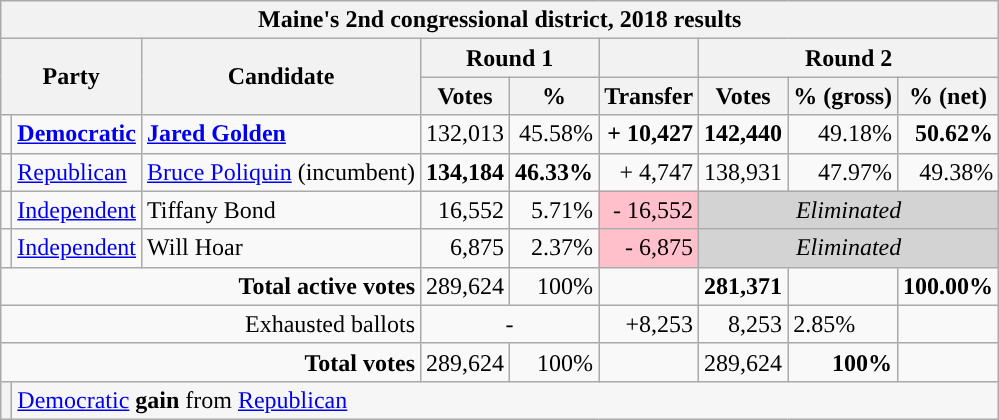<table class="wikitable">
<tr>
<th colspan="12">Maine's 2nd congressional district, 2018 results</th>
</tr>
<tr>
<th colspan="2" rowspan="2">Party</th>
<th rowspan="2">Candidate</th>
<th colspan="2">Round 1</th>
<th></th>
<th colspan="3">Round 2</th>
</tr>
<tr>
<th>Votes</th>
<th>%</th>
<th>Transfer</th>
<th>Votes</th>
<th>% (gross)</th>
<th>% (net)</th>
</tr>
<tr align=right>
<td style="background-color:"></td>
<td align=left><strong><a href='#'>Democratic</a></strong></td>
<td align=left><strong><a href='#'>Jared Golden</a></strong></td>
<td>132,013</td>
<td>45.58%</td>
<td><strong>+ 10,427</strong></td>
<td><strong>142,440</strong></td>
<td>49.18%</td>
<td><strong>50.62%</strong></td>
</tr>
<tr align=right>
<td style="background-color:"></td>
<td align=left><a href='#'>Republican</a></td>
<td align=left><a href='#'>Bruce Poliquin</a> (incumbent)</td>
<td><strong>134,184</strong></td>
<td><strong>46.33%</strong></td>
<td>+ 4,747</td>
<td>138,931</td>
<td>47.97%</td>
<td>49.38%</td>
</tr>
<tr align=right>
<td style="background-color:"></td>
<td align=left><a href='#'>Independent</a></td>
<td align=left>Tiffany Bond</td>
<td>16,552</td>
<td> 5.71%</td>
<td BGCOLOR=pink>- 16,552</td>
<td colspan=3 bgcolor=lightgray align=center><em>Eliminated</em></td>
</tr>
<tr align=right>
<td style="background-color:"></td>
<td align=left><a href='#'>Independent</a></td>
<td align=left>Will Hoar</td>
<td>6,875</td>
<td> 2.37%</td>
<td BGCOLOR=pink>- 6,875</td>
<td colspan=3 bgcolor=lightgray align=center><em>Eliminated</em></td>
</tr>
<tr align=right>
<td colspan="3" align="right"><strong>Total active votes</strong></td>
<td>289,624</td>
<td>100%</td>
<td></td>
<td><strong>281,371</strong></td>
<td></td>
<td><strong>100.00%</strong></td>
</tr>
<tr align=right>
<td colspan=3>Exhausted ballots</td>
<td colspan=2 align=center>-</td>
<td>+8,253</td>
<td>8,253</td>
<td align=left>2.85%</td>
<td></td>
</tr>
<tr align=right>
<td colspan="3" align="right"><strong>Total votes</strong></td>
<td>289,624</td>
<td>100%</td>
<td></td>
<td>289,624</td>
<td><strong>100%</strong></td>
<td></td>
</tr>
<tr class="sortbottom" style="background:#f6f6f6;">
<th style="background-color:"></th>
<td style="text-align:left" colspan=8><a href='#'>Democratic</a> <strong>gain</strong> from <a href='#'>Republican</a></td>
</tr>
</table>
